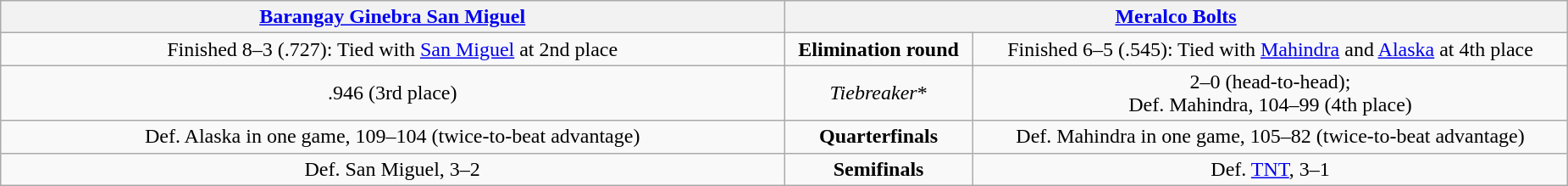<table class=wikitable style="text-align:center">
<tr>
<th colspan=2 width=45%><a href='#'>Barangay Ginebra San Miguel</a></th>
<th colspan=2 width=45%><a href='#'>Meralco Bolts</a></th>
</tr>
<tr>
<td>Finished 8–3 (.727): Tied with <a href='#'>San Miguel</a> at 2nd place</td>
<td colspan=2><strong>Elimination round</strong></td>
<td>Finished 6–5 (.545): Tied with <a href='#'>Mahindra</a> and <a href='#'>Alaska</a> at 4th place</td>
</tr>
<tr>
<td>.946 (3rd place)</td>
<td colspan=2><em>Tiebreaker</em>*</td>
<td>2–0 (head-to-head);<br>Def. Mahindra, 104–99 (4th place)</td>
</tr>
<tr>
<td>Def. Alaska in one game, 109–104 (twice-to-beat advantage)</td>
<td colspan=2><strong>Quarterfinals</strong></td>
<td>Def. Mahindra in one game, 105–82 (twice-to-beat advantage)</td>
</tr>
<tr>
<td>Def. San Miguel, 3–2</td>
<td colspan=2><strong>Semifinals</strong></td>
<td>Def. <a href='#'>TNT</a>, 3–1</td>
</tr>
</table>
